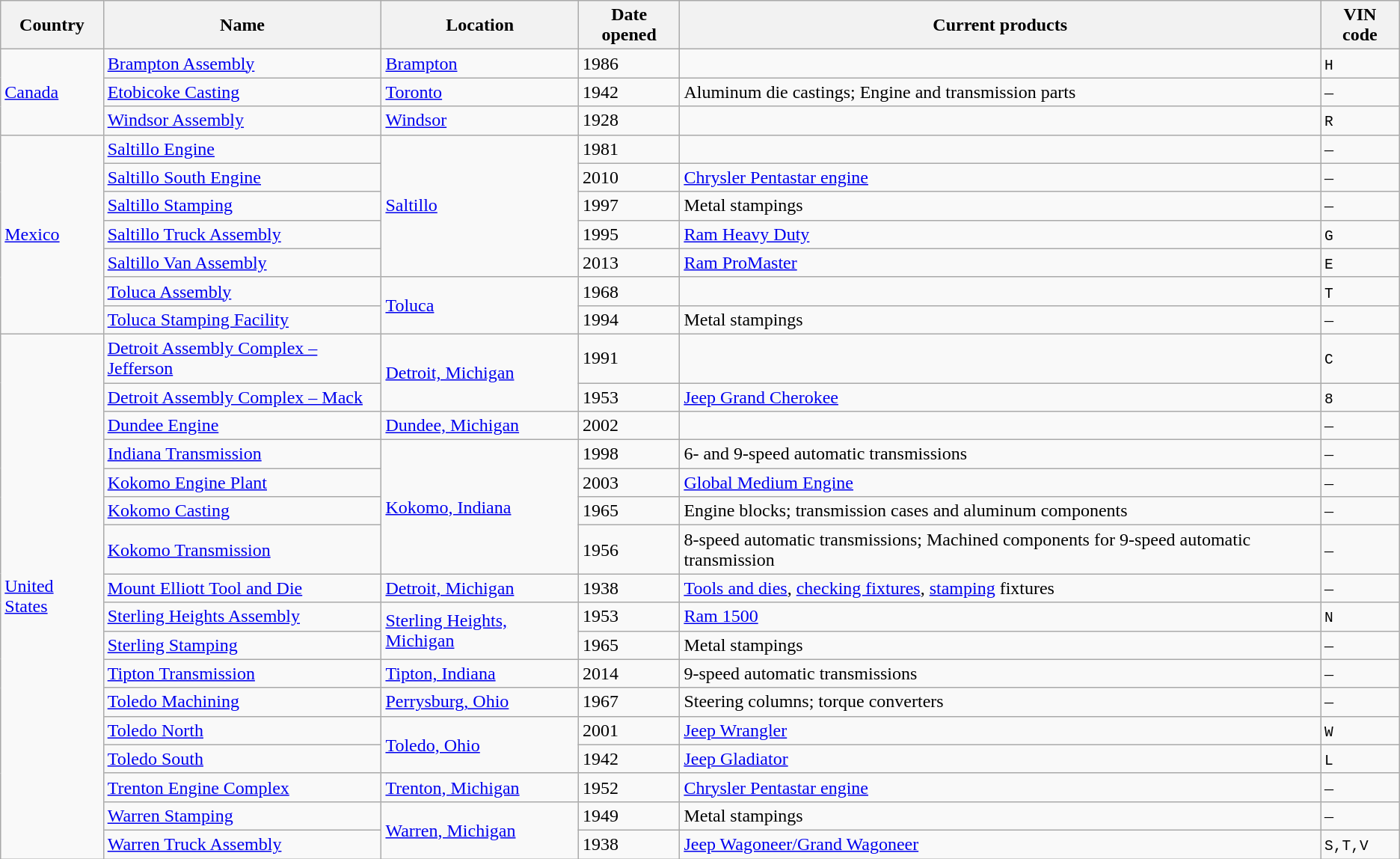<table class="wikitable sortable sticky-header">
<tr>
<th>Country</th>
<th>Name</th>
<th>Location</th>
<th>Date opened</th>
<th>Current products</th>
<th>VIN code</th>
</tr>
<tr>
<td rowspan="3"><a href='#'>Canada</a></td>
<td><a href='#'>Brampton Assembly</a></td>
<td><a href='#'>Brampton</a></td>
<td>1986</td>
<td></td>
<td><code>H</code></td>
</tr>
<tr>
<td><a href='#'>Etobicoke Casting</a></td>
<td><a href='#'>Toronto</a></td>
<td>1942</td>
<td>Aluminum die castings; Engine and transmission parts</td>
<td>–</td>
</tr>
<tr>
<td><a href='#'>Windsor Assembly</a></td>
<td><a href='#'>Windsor</a></td>
<td>1928</td>
<td></td>
<td><code>R</code></td>
</tr>
<tr>
<td rowspan="7"><a href='#'>Mexico</a></td>
<td><a href='#'>Saltillo Engine</a></td>
<td rowspan="5"><a href='#'>Saltillo</a></td>
<td>1981</td>
<td></td>
<td>–</td>
</tr>
<tr>
<td><a href='#'>Saltillo South Engine</a></td>
<td>2010</td>
<td><a href='#'>Chrysler Pentastar engine</a></td>
<td>–</td>
</tr>
<tr>
<td><a href='#'>Saltillo Stamping</a></td>
<td>1997</td>
<td>Metal stampings</td>
<td>–</td>
</tr>
<tr>
<td><a href='#'>Saltillo Truck Assembly</a></td>
<td>1995</td>
<td><a href='#'>Ram Heavy Duty</a></td>
<td><code>G</code></td>
</tr>
<tr>
<td><a href='#'>Saltillo Van Assembly</a></td>
<td>2013</td>
<td><a href='#'>Ram ProMaster</a></td>
<td><code>E</code></td>
</tr>
<tr>
<td><a href='#'>Toluca Assembly</a></td>
<td rowspan="2"><a href='#'>Toluca</a></td>
<td>1968</td>
<td></td>
<td><code>T</code></td>
</tr>
<tr>
<td><a href='#'>Toluca Stamping Facility</a></td>
<td>1994</td>
<td>Metal stampings</td>
<td>–</td>
</tr>
<tr>
<td rowspan="17"><a href='#'>United States</a></td>
<td><a href='#'>Detroit Assembly Complex – Jefferson</a></td>
<td rowspan="2"><a href='#'>Detroit, Michigan</a></td>
<td>1991</td>
<td></td>
<td><code>C</code></td>
</tr>
<tr>
<td><a href='#'>Detroit Assembly Complex – Mack</a></td>
<td>1953</td>
<td><a href='#'>Jeep Grand Cherokee</a></td>
<td><code>8</code></td>
</tr>
<tr>
<td><a href='#'>Dundee Engine</a></td>
<td><a href='#'>Dundee, Michigan</a></td>
<td>2002</td>
<td></td>
<td>–</td>
</tr>
<tr>
<td><a href='#'>Indiana Transmission</a></td>
<td rowspan="4"><a href='#'>Kokomo, Indiana</a></td>
<td>1998</td>
<td>6- and 9-speed automatic transmissions</td>
<td>–</td>
</tr>
<tr>
<td><a href='#'>Kokomo Engine Plant</a></td>
<td>2003</td>
<td><a href='#'>Global Medium Engine</a></td>
<td>–</td>
</tr>
<tr>
<td><a href='#'>Kokomo Casting</a></td>
<td>1965</td>
<td>Engine blocks; transmission cases and aluminum components</td>
<td>–</td>
</tr>
<tr>
<td><a href='#'>Kokomo Transmission</a></td>
<td>1956</td>
<td>8-speed automatic transmissions; Machined components for 9-speed automatic transmission</td>
<td>–</td>
</tr>
<tr>
<td><a href='#'>Mount Elliott Tool and Die</a></td>
<td><a href='#'>Detroit, Michigan</a></td>
<td>1938</td>
<td><a href='#'>Tools and dies</a>, <a href='#'>checking fixtures</a>, <a href='#'>stamping</a> fixtures</td>
<td>–</td>
</tr>
<tr>
<td><a href='#'>Sterling Heights Assembly</a></td>
<td rowspan="2"><a href='#'>Sterling Heights, Michigan</a></td>
<td>1953</td>
<td><a href='#'>Ram 1500</a></td>
<td><code>N</code></td>
</tr>
<tr>
<td><a href='#'>Sterling Stamping</a></td>
<td>1965</td>
<td>Metal stampings</td>
<td>–</td>
</tr>
<tr>
<td><a href='#'>Tipton Transmission</a></td>
<td><a href='#'>Tipton, Indiana</a></td>
<td>2014</td>
<td>9-speed automatic transmissions</td>
<td>–</td>
</tr>
<tr>
<td><a href='#'>Toledo Machining</a></td>
<td><a href='#'>Perrysburg, Ohio</a></td>
<td>1967</td>
<td>Steering columns; torque converters</td>
<td>–</td>
</tr>
<tr>
<td><a href='#'>Toledo North</a></td>
<td rowspan="2"><a href='#'>Toledo, Ohio</a></td>
<td>2001</td>
<td><a href='#'>Jeep Wrangler</a></td>
<td><code>W</code></td>
</tr>
<tr>
<td><a href='#'>Toledo South</a></td>
<td>1942</td>
<td><a href='#'>Jeep Gladiator</a></td>
<td><code>L</code></td>
</tr>
<tr>
<td><a href='#'>Trenton Engine Complex</a></td>
<td><a href='#'>Trenton, Michigan</a></td>
<td>1952</td>
<td><a href='#'>Chrysler Pentastar engine</a></td>
<td>–</td>
</tr>
<tr>
<td><a href='#'>Warren Stamping</a></td>
<td rowspan="2"><a href='#'>Warren, Michigan</a></td>
<td>1949</td>
<td>Metal stampings</td>
<td>–</td>
</tr>
<tr>
<td><a href='#'>Warren Truck Assembly</a></td>
<td>1938</td>
<td><a href='#'>Jeep Wagoneer/Grand Wagoneer</a></td>
<td><code>S,T,V</code></td>
</tr>
</table>
